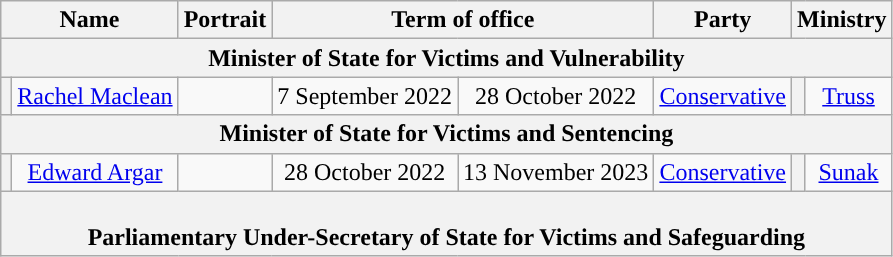<table class="wikitable" style="text-align:center">
<tr>
<th colspan=2>Name</th>
<th>Portrait</th>
<th colspan=2>Term of office</th>
<th>Party</th>
<th colspan=2>Ministry</th>
</tr>
<tr>
<th colspan="8"><strong>Minister of State for Victims and Vulnerability</strong></th>
</tr>
<tr>
<th style="background-color: "></th>
<td><a href='#'>Rachel Maclean</a></td>
<td></td>
<td>7 September 2022</td>
<td>28 October 2022</td>
<td><a href='#'>Conservative</a></td>
<th style="background-color: "></th>
<td><a href='#'>Truss</a></td>
</tr>
<tr>
<th colspan="8"><strong>Minister of State for Victims and Sentencing</strong></th>
</tr>
<tr>
<th style="background-color: "></th>
<td><a href='#'>Edward Argar</a></td>
<td></td>
<td>28 October 2022</td>
<td>13 November 2023</td>
<td><a href='#'>Conservative</a></td>
<th style="background-color: "></th>
<td><a href='#'>Sunak</a></td>
</tr>
<tr>
<th colspan="8"><br><strong>Parliamentary Under-Secretary of State for Victims and Safeguarding</strong></th>
</tr>
</table>
